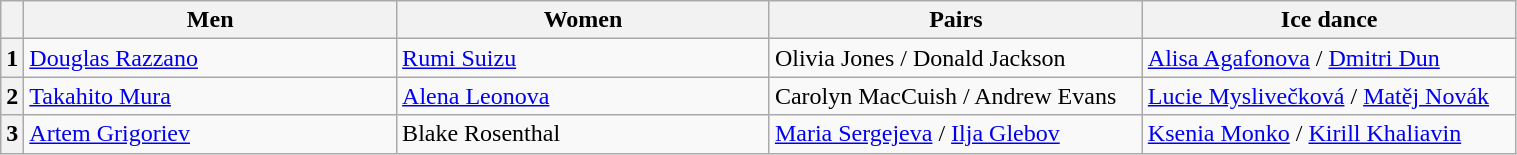<table class="wikitable unsortable" style="text-align:left; width:80%">
<tr>
<th scope="col"></th>
<th scope="col" style="width:25%">Men</th>
<th scope="col" style="width:25%">Women</th>
<th scope="col" style="width:25%">Pairs</th>
<th scope="col" style="width:25%">Ice dance</th>
</tr>
<tr>
<th scope="row">1</th>
<td> <a href='#'>Douglas Razzano</a></td>
<td> <a href='#'>Rumi Suizu</a></td>
<td> Olivia Jones / Donald Jackson</td>
<td> <a href='#'>Alisa Agafonova</a> / <a href='#'>Dmitri Dun</a></td>
</tr>
<tr>
<th scope="row">2</th>
<td> <a href='#'>Takahito Mura</a></td>
<td> <a href='#'>Alena Leonova</a></td>
<td> Carolyn MacCuish / Andrew Evans</td>
<td> <a href='#'>Lucie Myslivečková</a> / <a href='#'>Matěj Novák</a></td>
</tr>
<tr>
<th scope="row">3</th>
<td> <a href='#'>Artem Grigoriev</a></td>
<td> Blake Rosenthal</td>
<td> <a href='#'>Maria Sergejeva</a> / <a href='#'>Ilja Glebov</a></td>
<td> <a href='#'>Ksenia Monko</a> / <a href='#'>Kirill Khaliavin</a></td>
</tr>
</table>
